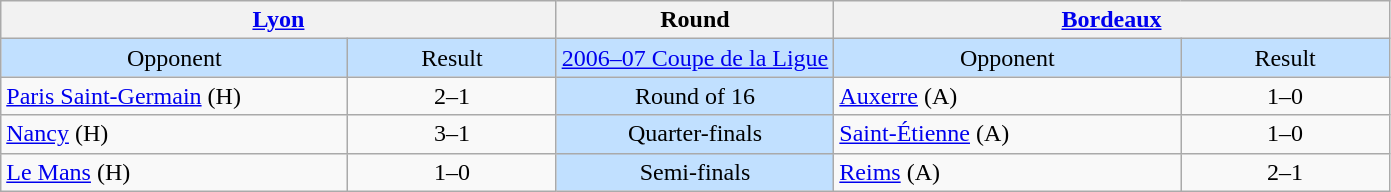<table class="wikitable" style="text-align:center; white-space:nowrap;">
<tr>
<th colspan="2"><a href='#'>Lyon</a></th>
<th>Round</th>
<th colspan="2"><a href='#'>Bordeaux</a></th>
</tr>
<tr style="background:#C1E0FF;">
<td style="width:25%;">Opponent</td>
<td style="width:15%;">Result</td>
<td><a href='#'>2006–07 Coupe de la Ligue</a></td>
<td style="width:25%;">Opponent</td>
<td style="width:15%;">Result</td>
</tr>
<tr>
<td style="text-align:left"><a href='#'>Paris Saint-Germain</a> (H)</td>
<td>2–1</td>
<td style="background:#C1E0FF;">Round of 16</td>
<td style="text-align:left"><a href='#'>Auxerre</a> (A)</td>
<td>1–0</td>
</tr>
<tr>
<td style="text-align:left"><a href='#'>Nancy</a> (H)</td>
<td>3–1</td>
<td style="background:#C1E0FF;">Quarter-finals</td>
<td style="text-align:left"><a href='#'>Saint-Étienne</a> (A)</td>
<td>1–0 </td>
</tr>
<tr>
<td style="text-align:left"><a href='#'>Le Mans</a> (H)</td>
<td>1–0</td>
<td style="background:#C1E0FF;">Semi-finals</td>
<td style="text-align:left"><a href='#'>Reims</a> (A)</td>
<td>2–1</td>
</tr>
</table>
